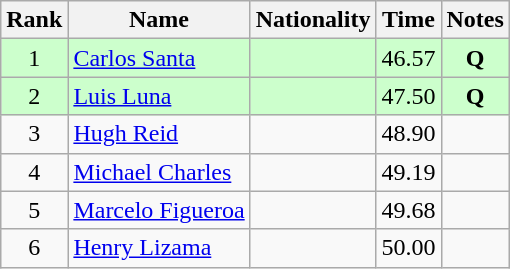<table class="wikitable sortable" style="text-align:center">
<tr>
<th>Rank</th>
<th>Name</th>
<th>Nationality</th>
<th>Time</th>
<th>Notes</th>
</tr>
<tr bgcolor=ccffcc>
<td>1</td>
<td align=left><a href='#'>Carlos Santa</a></td>
<td align=left></td>
<td>46.57</td>
<td><strong>Q</strong></td>
</tr>
<tr bgcolor=ccffcc>
<td>2</td>
<td align=left><a href='#'>Luis Luna</a></td>
<td align=left></td>
<td>47.50</td>
<td><strong>Q</strong></td>
</tr>
<tr>
<td>3</td>
<td align=left><a href='#'>Hugh Reid</a></td>
<td align=left></td>
<td>48.90</td>
<td></td>
</tr>
<tr>
<td>4</td>
<td align=left><a href='#'>Michael Charles</a></td>
<td align=left></td>
<td>49.19</td>
<td></td>
</tr>
<tr>
<td>5</td>
<td align=left><a href='#'>Marcelo Figueroa</a></td>
<td align=left></td>
<td>49.68</td>
<td></td>
</tr>
<tr>
<td>6</td>
<td align=left><a href='#'>Henry Lizama</a></td>
<td align=left></td>
<td>50.00</td>
<td></td>
</tr>
</table>
